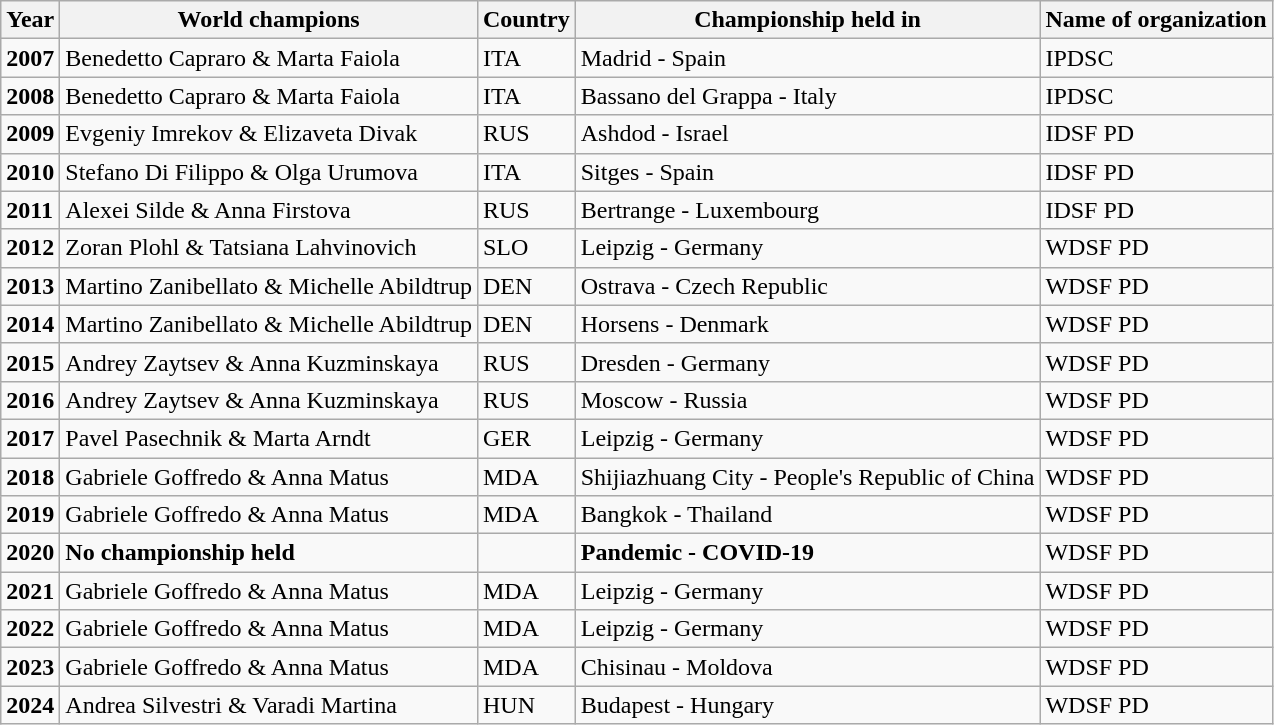<table class="wikitable">
<tr>
<th>Year</th>
<th>World champions</th>
<th>Country</th>
<th>Championship held in</th>
<th>Name of organization</th>
</tr>
<tr>
<td><strong>2007</strong></td>
<td>Benedetto Capraro & Marta Faiola</td>
<td>ITA</td>
<td>Madrid - Spain</td>
<td>IPDSC</td>
</tr>
<tr>
<td><strong>2008</strong></td>
<td>Benedetto Capraro & Marta Faiola</td>
<td>ITA</td>
<td>Bassano del Grappa - Italy</td>
<td>IPDSC</td>
</tr>
<tr>
<td><strong>2009</strong></td>
<td>Evgeniy Imrekov & Elizaveta Divak</td>
<td>RUS</td>
<td>Ashdod - Israel</td>
<td>IDSF PD</td>
</tr>
<tr>
<td><strong>2010</strong></td>
<td>Stefano Di Filippo & Olga Urumova</td>
<td>ITA</td>
<td>Sitges - Spain</td>
<td>IDSF PD</td>
</tr>
<tr>
<td><strong>2011</strong></td>
<td>Alexei Silde & Anna Firstova</td>
<td>RUS</td>
<td>Bertrange - Luxembourg</td>
<td>IDSF PD</td>
</tr>
<tr>
<td><strong>2012</strong></td>
<td>Zoran Plohl & Tatsiana Lahvinovich</td>
<td>SLO</td>
<td>Leipzig - Germany</td>
<td>WDSF PD</td>
</tr>
<tr>
<td><strong>2013</strong></td>
<td>Martino Zanibellato & Michelle Abildtrup</td>
<td>DEN</td>
<td>Ostrava - Czech Republic</td>
<td>WDSF PD</td>
</tr>
<tr>
<td><strong>2014</strong></td>
<td>Martino Zanibellato & Michelle Abildtrup</td>
<td>DEN</td>
<td>Horsens - Denmark</td>
<td>WDSF PD</td>
</tr>
<tr>
<td><strong>2015</strong></td>
<td>Andrey Zaytsev & Anna Kuzminskaya</td>
<td>RUS</td>
<td>Dresden - Germany</td>
<td>WDSF PD</td>
</tr>
<tr>
<td><strong>2016</strong></td>
<td>Andrey Zaytsev & Anna Kuzminskaya</td>
<td>RUS</td>
<td>Moscow - Russia</td>
<td>WDSF PD</td>
</tr>
<tr>
<td><strong>2017</strong></td>
<td>Pavel Pasechnik & Marta Arndt</td>
<td>GER</td>
<td>Leipzig - Germany</td>
<td>WDSF PD</td>
</tr>
<tr>
<td><strong>2018</strong></td>
<td>Gabriele Goffredo & Anna Matus</td>
<td>MDA</td>
<td>Shijiazhuang City - People's Republic of China</td>
<td>WDSF PD</td>
</tr>
<tr>
<td><strong>2019</strong></td>
<td>Gabriele Goffredo & Anna Matus</td>
<td>MDA</td>
<td>Bangkok - Thailand</td>
<td>WDSF PD</td>
</tr>
<tr>
<td><strong>2020</strong></td>
<td><strong>No championship held</strong></td>
<td></td>
<td><strong>Pandemic - COVID-19</strong></td>
<td>WDSF PD</td>
</tr>
<tr>
<td><strong>2021</strong></td>
<td>Gabriele Goffredo & Anna Matus</td>
<td>MDA</td>
<td>Leipzig - Germany</td>
<td>WDSF PD</td>
</tr>
<tr>
<td><strong>2022</strong></td>
<td>Gabriele Goffredo & Anna Matus</td>
<td>MDA</td>
<td>Leipzig - Germany</td>
<td>WDSF PD</td>
</tr>
<tr>
<td><strong>2023</strong></td>
<td>Gabriele Goffredo & Anna Matus</td>
<td>MDA</td>
<td>Chisinau - Moldova</td>
<td>WDSF PD</td>
</tr>
<tr>
<td><strong>2024</strong></td>
<td>Andrea Silvestri & Varadi Martina</td>
<td>HUN</td>
<td>Budapest - Hungary</td>
<td>WDSF PD</td>
</tr>
</table>
